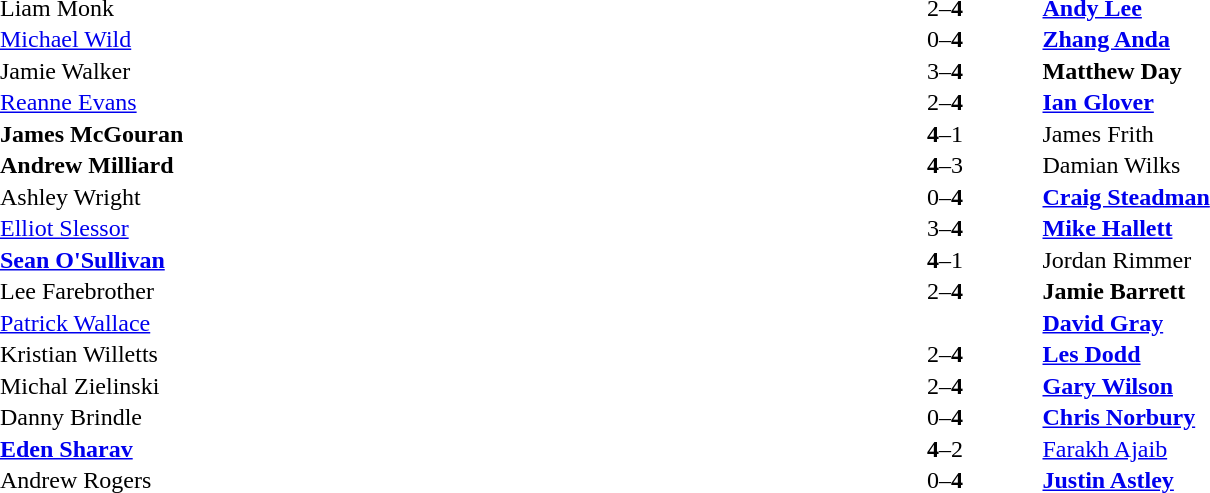<table width="100%" cellspacing="1">
<tr>
<th width=45%></th>
<th width=10%></th>
<th width=45%></th>
</tr>
<tr>
<td> Liam Monk</td>
<td align="center">2–<strong>4</strong></td>
<td> <strong><a href='#'>Andy Lee</a></strong></td>
</tr>
<tr>
<td> <a href='#'>Michael Wild</a></td>
<td align="center">0–<strong>4</strong></td>
<td> <strong><a href='#'>Zhang Anda</a></strong></td>
</tr>
<tr>
<td> Jamie Walker</td>
<td align="center">3–<strong>4</strong></td>
<td> <strong>Matthew Day</strong></td>
</tr>
<tr>
<td> <a href='#'>Reanne Evans</a></td>
<td align="center">2–<strong>4</strong></td>
<td> <strong><a href='#'>Ian Glover</a></strong></td>
</tr>
<tr>
<td> <strong>James McGouran</strong></td>
<td align="center"><strong>4</strong>–1</td>
<td> James Frith</td>
</tr>
<tr>
<td> <strong>Andrew Milliard</strong></td>
<td align="center"><strong>4</strong>–3</td>
<td> Damian Wilks</td>
</tr>
<tr>
<td> Ashley Wright</td>
<td align="center">0–<strong>4</strong></td>
<td> <strong><a href='#'>Craig Steadman</a></strong></td>
</tr>
<tr>
<td> <a href='#'>Elliot Slessor</a></td>
<td align="center">3–<strong>4</strong></td>
<td> <strong><a href='#'>Mike Hallett</a></strong></td>
</tr>
<tr>
<td> <strong><a href='#'>Sean O'Sullivan</a></strong></td>
<td align="center"><strong>4</strong>–1</td>
<td> Jordan Rimmer</td>
</tr>
<tr>
<td> Lee Farebrother</td>
<td align="center">2–<strong>4</strong></td>
<td> <strong>Jamie Barrett</strong></td>
</tr>
<tr>
<td> <a href='#'>Patrick Wallace</a></td>
<td align="center"></td>
<td> <strong><a href='#'>David Gray</a></strong></td>
</tr>
<tr>
<td> Kristian Willetts</td>
<td align="center">2–<strong>4</strong></td>
<td> <strong><a href='#'>Les Dodd</a></strong></td>
</tr>
<tr>
<td> Michal Zielinski</td>
<td align="center">2–<strong>4</strong></td>
<td> <strong><a href='#'>Gary Wilson</a></strong></td>
</tr>
<tr>
<td> Danny Brindle</td>
<td align="center">0–<strong>4</strong></td>
<td> <strong><a href='#'>Chris Norbury</a></strong></td>
</tr>
<tr>
<td> <strong><a href='#'>Eden Sharav</a></strong></td>
<td align="center"><strong>4</strong>–2</td>
<td> <a href='#'>Farakh Ajaib</a></td>
</tr>
<tr>
<td> Andrew Rogers</td>
<td align="center">0–<strong>4</strong></td>
<td> <strong><a href='#'>Justin Astley</a></strong></td>
</tr>
</table>
